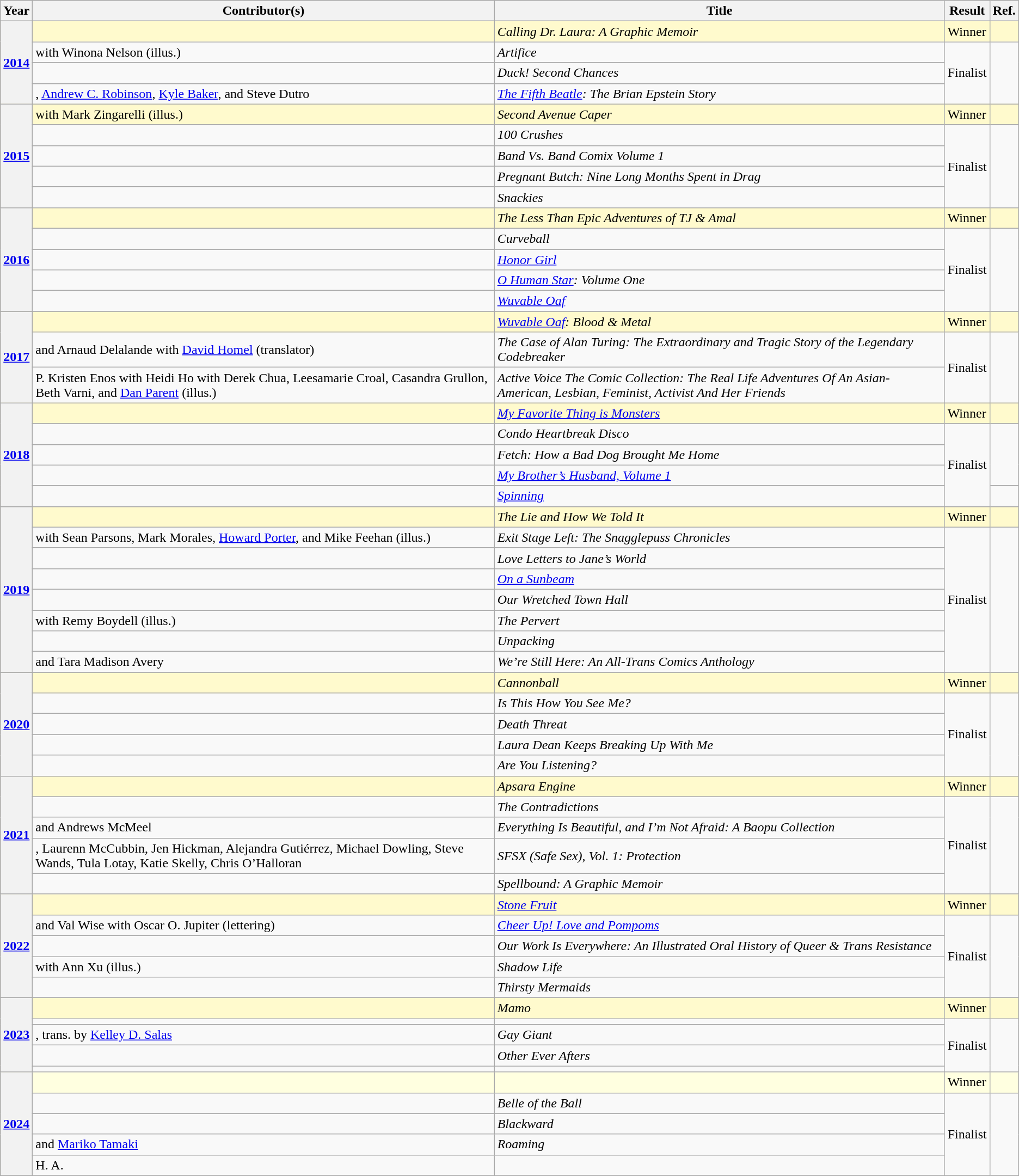<table class="wikitable sortable">
<tr>
<th>Year</th>
<th>Contributor(s)</th>
<th>Title</th>
<th>Result</th>
<th>Ref.</th>
</tr>
<tr style="background:LemonChiffon; color:black">
<th rowspan="4"><a href='#'>2014</a></th>
<td></td>
<td><em>Calling Dr. Laura: A Graphic Memoir</em></td>
<td>Winner</td>
<td></td>
</tr>
<tr>
<td> with Winona Nelson (illus.)</td>
<td><em>Artifice</em></td>
<td rowspan="3">Finalist</td>
<td rowspan="3"><em></em></td>
</tr>
<tr>
<td></td>
<td><em>Duck! Second Chances</em></td>
</tr>
<tr>
<td>, <a href='#'>Andrew C. Robinson</a>, <a href='#'>Kyle Baker</a>, and Steve Dutro</td>
<td><em><a href='#'>The Fifth Beatle</a>: The Brian Epstein Story</em></td>
</tr>
<tr style="background:LemonChiffon; color:black">
<th rowspan="5"><a href='#'>2015</a></th>
<td> with Mark Zingarelli (illus.)</td>
<td><em>Second Avenue Caper</em></td>
<td>Winner</td>
<td></td>
</tr>
<tr>
<td></td>
<td><em>100 Crushes</em></td>
<td rowspan="4">Finalist</td>
<td rowspan="4"></td>
</tr>
<tr>
<td></td>
<td><em>Band Vs. Band Comix Volume 1</em></td>
</tr>
<tr>
<td></td>
<td><em>Pregnant Butch: Nine Long Months Spent in Drag</em></td>
</tr>
<tr>
<td></td>
<td><em>Snackies</em></td>
</tr>
<tr style="background:LemonChiffon; color:black">
<th rowspan="5"><a href='#'>2016</a></th>
<td></td>
<td><em>The Less Than Epic Adventures of TJ & Amal</em></td>
<td>Winner</td>
<td></td>
</tr>
<tr>
<td></td>
<td><em>Curveball</em></td>
<td rowspan="4">Finalist</td>
<td rowspan="4"></td>
</tr>
<tr>
<td></td>
<td><em><a href='#'>Honor Girl</a></em></td>
</tr>
<tr>
<td></td>
<td><em><a href='#'>O Human Star</a>: Volume One</em></td>
</tr>
<tr>
<td></td>
<td><em><a href='#'>Wuvable Oaf</a></em></td>
</tr>
<tr style="background:LemonChiffon; color:black">
<th rowspan="3"><a href='#'>2017</a></th>
<td></td>
<td><em><a href='#'>Wuvable Oaf</a>: Blood & Metal</em></td>
<td>Winner</td>
<td></td>
</tr>
<tr>
<td> and Arnaud Delalande with <a href='#'>David Homel</a> (translator)</td>
<td><em>The Case of Alan Turing: The Extraordinary and Tragic Story of the Legendary Codebreaker</em></td>
<td rowspan="2">Finalist</td>
<td rowspan="2"></td>
</tr>
<tr>
<td>P. Kristen Enos with Heidi Ho with Derek Chua, Leesamarie Croal, Casandra Grullon, Beth Varni, and <a href='#'>Dan Parent</a> (illus.)</td>
<td><em>Active Voice The Comic Collection: The Real Life Adventures Of An Asian-American, Lesbian, Feminist, Activist And Her Friends</em></td>
</tr>
<tr style="background:LemonChiffon; color:black">
<th rowspan="5"><a href='#'>2018</a></th>
<td></td>
<td><a href='#'><em>My Favorite Thing is Monsters</em></a></td>
<td>Winner</td>
<td></td>
</tr>
<tr>
<td></td>
<td><em>Condo Heartbreak Disco</em></td>
<td rowspan="4">Finalist</td>
<td rowspan="3"></td>
</tr>
<tr>
<td></td>
<td><em>Fetch: How a Bad Dog Brought Me Home</em></td>
</tr>
<tr>
<td></td>
<td><a href='#'><em>My Brother’s Husband, Volume 1</em></a></td>
</tr>
<tr>
<td></td>
<td><em><a href='#'>Spinning</a></em></td>
<td></td>
</tr>
<tr style="background:LemonChiffon; color:black">
<th rowspan="8"><a href='#'>2019</a></th>
<td></td>
<td><em>The Lie and How We Told It</em></td>
<td>Winner</td>
<td></td>
</tr>
<tr>
<td> with Sean Parsons, Mark Morales, <a href='#'>Howard Porter</a>, and Mike Feehan (illus.)</td>
<td><em>Exit Stage Left: The Snagglepuss Chronicles</em></td>
<td rowspan="7">Finalist</td>
<td rowspan="7"></td>
</tr>
<tr>
<td></td>
<td><em>Love Letters to Jane’s World</em></td>
</tr>
<tr>
<td></td>
<td><em><a href='#'>On a Sunbeam</a></em></td>
</tr>
<tr>
<td></td>
<td><em>Our Wretched Town Hall</em></td>
</tr>
<tr>
<td> with Remy Boydell (illus.)</td>
<td><em>The Pervert</em></td>
</tr>
<tr>
<td></td>
<td><em>Unpacking</em></td>
</tr>
<tr>
<td> and Tara Madison Avery</td>
<td><em>We’re Still Here: An All-Trans Comics Anthology</em></td>
</tr>
<tr style="background:LemonChiffon; color:black">
<th rowspan="5"><a href='#'>2020</a></th>
<td></td>
<td><em>Cannonball</em></td>
<td>Winner</td>
<td></td>
</tr>
<tr>
<td></td>
<td><em>Is This How You See Me?</em></td>
<td rowspan="4">Finalist</td>
<td rowspan="4"></td>
</tr>
<tr>
<td></td>
<td><em>Death Threat</em></td>
</tr>
<tr>
<td></td>
<td><em>Laura Dean Keeps Breaking Up With Me</em></td>
</tr>
<tr>
<td></td>
<td><em>Are You Listening?</em></td>
</tr>
<tr style="background:LemonChiffon; color:black">
<th rowspan="5"><a href='#'>2021</a></th>
<td></td>
<td><em>Apsara Engine</em></td>
<td>Winner</td>
<td></td>
</tr>
<tr>
<td></td>
<td><em>The Contradictions</em></td>
<td rowspan="4">Finalist</td>
<td rowspan="4"></td>
</tr>
<tr>
<td> and Andrews McMeel</td>
<td><em>Everything Is Beautiful, and I’m Not Afraid: A Baopu Collection</em></td>
</tr>
<tr>
<td>, Laurenn McCubbin, Jen Hickman, Alejandra Gutiérrez, Michael Dowling, Steve Wands, Tula Lotay, Katie Skelly, Chris O’Halloran</td>
<td><em>SFSX (Safe Sex), Vol. 1: Protection</em></td>
</tr>
<tr>
<td></td>
<td><em>Spellbound: A Graphic Memoir</em></td>
</tr>
<tr style="background:LemonChiffon; color:black">
<th rowspan="5"><a href='#'>2022</a></th>
<td></td>
<td><em><a href='#'>Stone Fruit</a></em></td>
<td>Winner</td>
<td></td>
</tr>
<tr>
<td> and Val Wise with Oscar O. Jupiter (lettering)</td>
<td><em><a href='#'>Cheer Up! Love and Pompoms</a></em></td>
<td rowspan="4">Finalist</td>
<td rowspan="4"></td>
</tr>
<tr>
<td></td>
<td><em>Our Work Is Everywhere: An Illustrated Oral History of Queer & Trans Resistance</em></td>
</tr>
<tr>
<td> with Ann Xu (illus.)</td>
<td><em>Shadow Life</em></td>
</tr>
<tr>
<td></td>
<td><em>Thirsty Mermaids</em></td>
</tr>
<tr style="background:LemonChiffon; color:black">
<th rowspan="5"><a href='#'>2023</a></th>
<td></td>
<td><em>Mamo</em></td>
<td>Winner</td>
<td></td>
</tr>
<tr>
<td></td>
<td></td>
<td rowspan="4">Finalist</td>
<td rowspan="4"></td>
</tr>
<tr>
<td>, trans. by <a href='#'>Kelley D. Salas</a></td>
<td><em>Gay Giant</em></td>
</tr>
<tr>
<td></td>
<td><em>Other Ever Afters</em></td>
</tr>
<tr>
<td></td>
<td></td>
</tr>
<tr style=background:lightyellow>
<th rowspan="5"><a href='#'>2024</a></th>
<td></td>
<td></td>
<td>Winner</td>
<td></td>
</tr>
<tr>
<td></td>
<td><em>Belle of the Ball</em></td>
<td rowspan="4">Finalist</td>
<td rowspan="4"></td>
</tr>
<tr>
<td></td>
<td><em>Blackward</em></td>
</tr>
<tr>
<td> and <a href='#'>Mariko Tamaki</a></td>
<td><em>Roaming</em></td>
</tr>
<tr>
<td>H. A.</td>
<td></td>
</tr>
</table>
